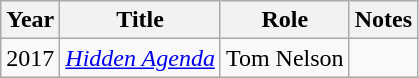<table class="wikitable sortable">
<tr>
<th>Year</th>
<th>Title</th>
<th>Role</th>
<th>Notes</th>
</tr>
<tr>
<td>2017</td>
<td><em><a href='#'>Hidden Agenda</a></em></td>
<td>Tom Nelson</td>
<td></td>
</tr>
</table>
